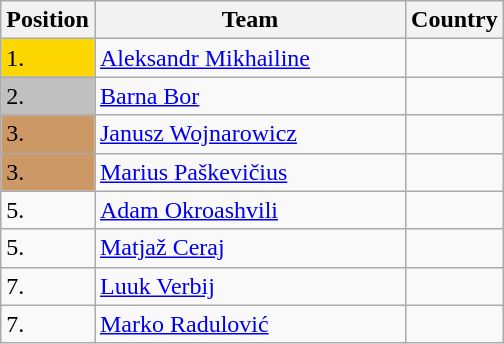<table class=wikitable>
<tr>
<th width=10>Position</th>
<th width=200>Team</th>
<th>Country</th>
</tr>
<tr>
<td bgcolor=gold>1.</td>
<td><a href='#'>Aleksandr Mikhailine</a></td>
<td></td>
</tr>
<tr>
<td bgcolor="silver">2.</td>
<td><a href='#'>Barna Bor</a></td>
<td></td>
</tr>
<tr>
<td bgcolor="CC9966">3.</td>
<td><a href='#'>Janusz Wojnarowicz</a></td>
<td></td>
</tr>
<tr>
<td bgcolor="CC9966">3.</td>
<td><a href='#'>Marius Paškevičius</a></td>
<td></td>
</tr>
<tr>
<td>5.</td>
<td><a href='#'>Adam Okroashvili</a></td>
<td></td>
</tr>
<tr>
<td>5.</td>
<td><a href='#'>Matjaž Ceraj</a></td>
<td></td>
</tr>
<tr>
<td>7.</td>
<td><a href='#'>Luuk Verbij</a></td>
<td></td>
</tr>
<tr>
<td>7.</td>
<td><a href='#'>Marko Radulović</a></td>
<td></td>
</tr>
</table>
